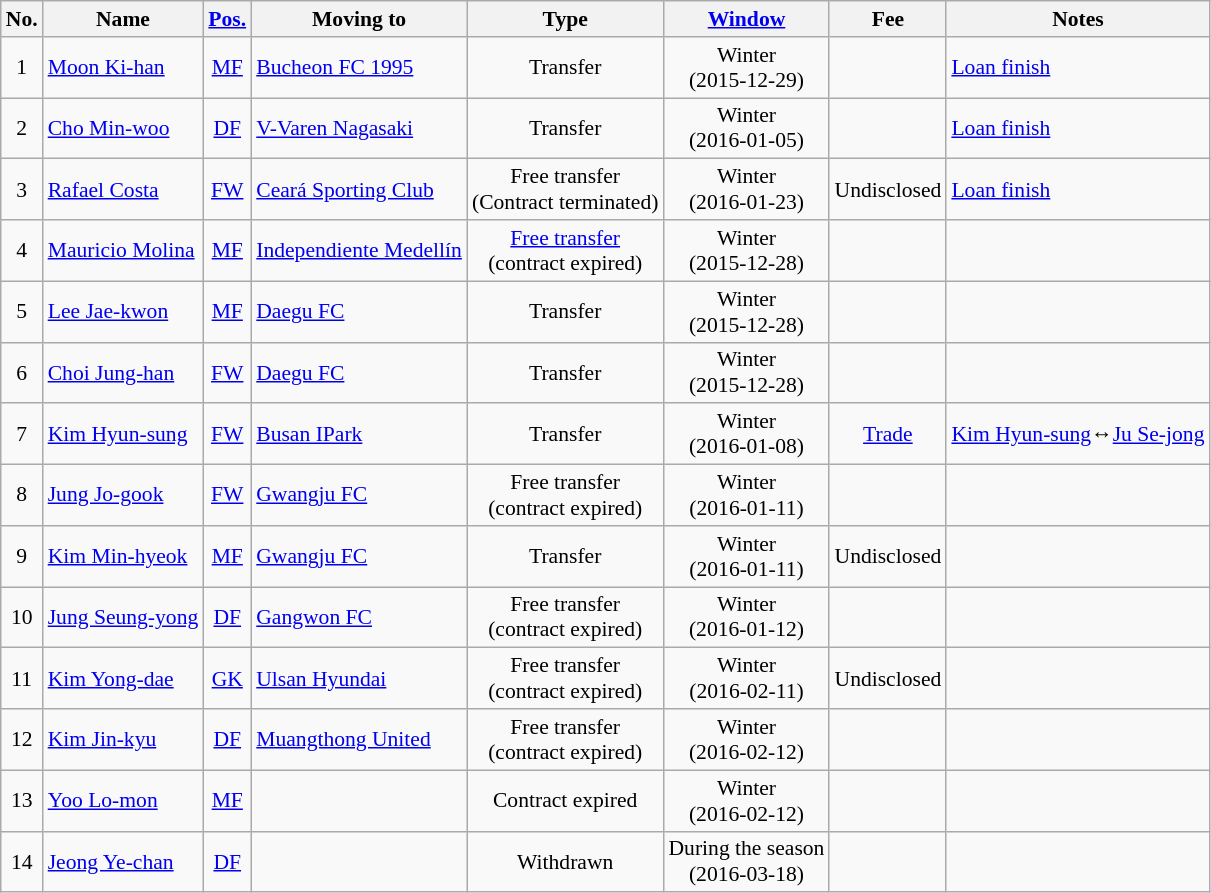<table class="wikitable sortable" style="text-align: center; font-size:90%">
<tr>
<th>No.</th>
<th>Name</th>
<th><a href='#'>Pos.</a></th>
<th>Moving to</th>
<th>Type</th>
<th><a href='#'>Window</a></th>
<th>Fee</th>
<th>Notes</th>
</tr>
<tr>
<td>1</td>
<td align=left> <a href='#'>Moon Ki-han</a></td>
<td><a href='#'>MF</a></td>
<td align=left> <a href='#'>Bucheon FC 1995</a></td>
<td>Transfer</td>
<td>Winter<br>(2015-12-29)</td>
<td></td>
<td align=left><a href='#'>Loan finish</a></td>
</tr>
<tr>
<td>2</td>
<td align=left> <a href='#'>Cho Min-woo</a></td>
<td><a href='#'>DF</a></td>
<td align=left> <a href='#'>V-Varen Nagasaki</a></td>
<td>Transfer</td>
<td>Winter<br>(2016-01-05)</td>
<td></td>
<td align=left><a href='#'>Loan finish</a></td>
</tr>
<tr>
<td>3</td>
<td align=left> <a href='#'>Rafael Costa</a></td>
<td><a href='#'>FW</a></td>
<td align=left> <a href='#'>Ceará Sporting Club</a></td>
<td>Free transfer<br>(Contract terminated)</td>
<td>Winter<br>(2016-01-23)</td>
<td>Undisclosed</td>
<td align=left><a href='#'>Loan finish</a></td>
</tr>
<tr>
<td>4</td>
<td align=left> <a href='#'>Mauricio Molina</a></td>
<td><a href='#'>MF</a></td>
<td> <a href='#'>Independiente Medellín</a></td>
<td><a href='#'>Free transfer</a><br>(contract expired)</td>
<td>Winter<br>(2015-12-28)</td>
<td></td>
<td align=left></td>
</tr>
<tr>
<td>5</td>
<td align=left> <a href='#'>Lee Jae-kwon</a></td>
<td><a href='#'>MF</a></td>
<td align=left> <a href='#'>Daegu FC</a></td>
<td>Transfer</td>
<td>Winter<br>(2015-12-28)</td>
<td></td>
<td align=left></td>
</tr>
<tr>
<td>6</td>
<td align=left> <a href='#'>Choi Jung-han</a></td>
<td><a href='#'>FW</a></td>
<td align=left> <a href='#'>Daegu FC</a></td>
<td>Transfer</td>
<td>Winter<br>(2015-12-28)</td>
<td></td>
<td align=left></td>
</tr>
<tr>
<td>7</td>
<td align=left> <a href='#'>Kim Hyun-sung</a></td>
<td><a href='#'>FW</a></td>
<td align=left> <a href='#'>Busan IPark</a></td>
<td>Transfer</td>
<td>Winter<br>(2016-01-08)</td>
<td><a href='#'>Trade</a></td>
<td align=left><a href='#'>Kim Hyun-sung</a>↔<a href='#'>Ju Se-jong</a></td>
</tr>
<tr>
<td>8</td>
<td align=left> <a href='#'>Jung Jo-gook</a></td>
<td><a href='#'>FW</a></td>
<td align=left> <a href='#'>Gwangju FC</a></td>
<td>Free transfer<br>(contract expired)</td>
<td>Winter<br>(2016-01-11)</td>
<td></td>
<td align=left></td>
</tr>
<tr>
<td>9</td>
<td align=left> <a href='#'>Kim Min-hyeok</a></td>
<td><a href='#'>MF</a></td>
<td align=left> <a href='#'>Gwangju FC</a></td>
<td>Transfer</td>
<td>Winter<br>(2016-01-11)</td>
<td>Undisclosed</td>
<td align=left></td>
</tr>
<tr>
<td>10</td>
<td align=left> <a href='#'>Jung Seung-yong</a></td>
<td><a href='#'>DF</a></td>
<td align=left> <a href='#'>Gangwon FC</a></td>
<td>Free transfer<br>(contract expired)</td>
<td>Winter<br>(2016-01-12)</td>
<td></td>
<td align=left></td>
</tr>
<tr>
<td>11</td>
<td align=left> <a href='#'>Kim Yong-dae</a></td>
<td><a href='#'>GK</a></td>
<td align=left> <a href='#'>Ulsan Hyundai</a></td>
<td>Free transfer<br>(contract expired)</td>
<td>Winter<br>(2016-02-11)</td>
<td>Undisclosed</td>
<td align=left></td>
</tr>
<tr>
<td>12</td>
<td align=left> <a href='#'>Kim Jin-kyu</a></td>
<td><a href='#'>DF</a></td>
<td align=left> <a href='#'>Muangthong United</a></td>
<td>Free transfer<br>(contract expired)</td>
<td>Winter<br>(2016-02-12)</td>
<td></td>
<td align=left></td>
</tr>
<tr>
<td>13</td>
<td align=left> <a href='#'>Yoo Lo-mon</a></td>
<td><a href='#'>MF</a></td>
<td align=left></td>
<td>Contract expired</td>
<td>Winter<br>(2016-02-12)</td>
<td></td>
<td align=left></td>
</tr>
<tr>
<td>14</td>
<td align=left> <a href='#'>Jeong Ye-chan</a></td>
<td><a href='#'>DF</a></td>
<td align=left></td>
<td>Withdrawn</td>
<td>During the season<br>(2016-03-18)</td>
<td></td>
<td align=left></td>
</tr>
</table>
